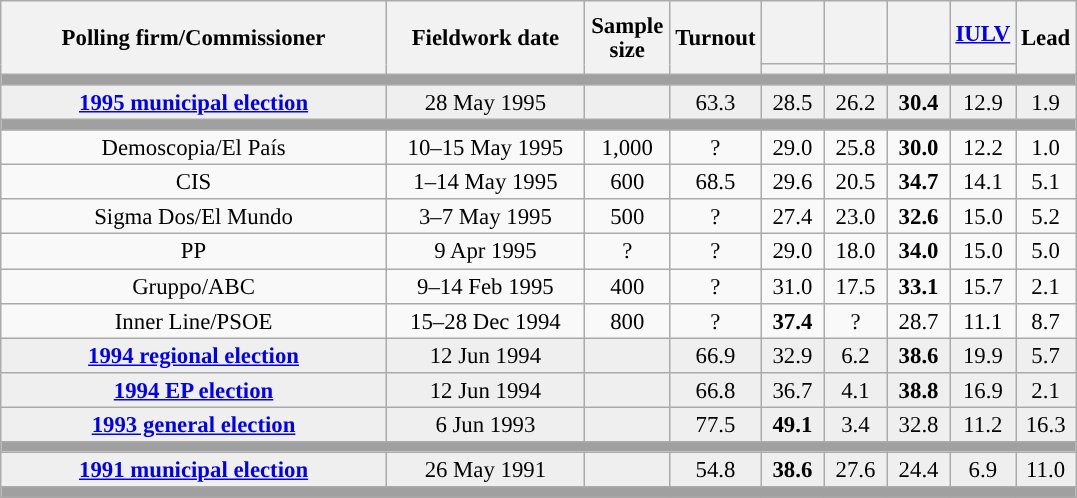<table class="wikitable collapsible collapsed" style="text-align:center; font-size:95%; line-height:16px;">
<tr style="height:42px;">
<th style="width:250px;" rowspan="2">Polling firm/Commissioner</th>
<th style="width:125px;" rowspan="2">Fieldwork date</th>
<th style="width:50px;" rowspan="2">Sample size</th>
<th style="width:45px;" rowspan="2">Turnout</th>
<th style="width:35px;"></th>
<th style="width:35px;"></th>
<th style="width:35px;"></th>
<th style="width:35px;"><a href='#'>IULV</a></th>
<th style="width:30px;" rowspan="2">Lead</th>
</tr>
<tr>
<th style="color:inherit;background:"></th>
<th style="color:inherit;background:"></th>
<th style="color:inherit;background:"></th>
<th style="color:inherit;background:"></th>
</tr>
<tr>
<td colspan="9" style="background:#A0A0A0"></td>
</tr>
<tr style="background:#EFEFEF;">
<td><strong><a href='#'>1995 municipal election</a></strong></td>
<td>28 May 1995</td>
<td></td>
<td>63.3</td>
<td>28.5<br></td>
<td>26.2<br></td>
<td><strong>30.4</strong><br></td>
<td>12.9<br></td>
<td style="background:">1.9</td>
</tr>
<tr>
<td colspan="9" style="background:#A0A0A0"></td>
</tr>
<tr>
<td>Demoscopia/El País</td>
<td>10–15 May 1995</td>
<td>1,000</td>
<td>?</td>
<td>29.0<br></td>
<td>25.8<br></td>
<td><strong>30.0</strong><br></td>
<td>12.2<br></td>
<td style="background:">1.0</td>
</tr>
<tr>
<td>CIS</td>
<td>1–14 May 1995</td>
<td>600</td>
<td>68.5</td>
<td>29.6</td>
<td>20.5</td>
<td><strong>34.7</strong></td>
<td>14.1</td>
<td style="background:">5.1</td>
</tr>
<tr>
<td>Sigma Dos/El Mundo</td>
<td>3–7 May 1995</td>
<td>500</td>
<td>?</td>
<td>27.4<br></td>
<td>23.0<br></td>
<td><strong>32.6</strong><br></td>
<td>15.0<br></td>
<td style="background:">5.2</td>
</tr>
<tr>
<td>PP</td>
<td>9 Apr 1995</td>
<td>?</td>
<td>?</td>
<td>29.0<br></td>
<td>18.0<br></td>
<td><strong>34.0</strong><br></td>
<td>15.0<br></td>
<td style="background:">5.0</td>
</tr>
<tr>
<td>Gruppo/ABC</td>
<td>9–14 Feb 1995</td>
<td>400</td>
<td>?</td>
<td>31.0<br></td>
<td>17.5<br></td>
<td><strong>33.1</strong><br></td>
<td>15.7<br></td>
<td style="background:">2.1</td>
</tr>
<tr>
<td>Inner Line/PSOE</td>
<td>15–28 Dec 1994</td>
<td>800</td>
<td>?</td>
<td><strong>37.4</strong><br></td>
<td>?<br></td>
<td>28.7<br></td>
<td>11.1<br></td>
<td style="background:">8.7</td>
</tr>
<tr style="background:#EFEFEF;">
<td><strong><a href='#'>1994 regional election</a></strong></td>
<td>12 Jun 1994</td>
<td></td>
<td>66.9</td>
<td>32.9<br></td>
<td>6.2<br></td>
<td><strong>38.6</strong><br></td>
<td>19.9<br></td>
<td style="background:">5.7</td>
</tr>
<tr style="background:#EFEFEF;">
<td><strong><a href='#'>1994 EP election</a></strong></td>
<td>12 Jun 1994</td>
<td></td>
<td>66.8</td>
<td>36.7<br></td>
<td>4.1<br></td>
<td><strong>38.8</strong><br></td>
<td>16.9<br></td>
<td style="background:">2.1</td>
</tr>
<tr style="background:#EFEFEF;">
<td><strong><a href='#'>1993 general election</a></strong></td>
<td>6 Jun 1993</td>
<td></td>
<td>77.5</td>
<td><strong>49.1</strong><br></td>
<td>3.4<br></td>
<td>32.8<br></td>
<td>11.2<br></td>
<td style="background:">16.3</td>
</tr>
<tr>
<td colspan="9" style="background:#A0A0A0"></td>
</tr>
<tr style="background:#EFEFEF;">
<td><strong><a href='#'>1991 municipal election</a></strong></td>
<td>26 May 1991</td>
<td></td>
<td>54.8</td>
<td><strong>38.6</strong><br></td>
<td>27.6<br></td>
<td>24.4<br></td>
<td>6.9<br></td>
<td style="background:">11.0</td>
</tr>
<tr>
<td colspan="9" style="background:#A0A0A0"></td>
</tr>
</table>
